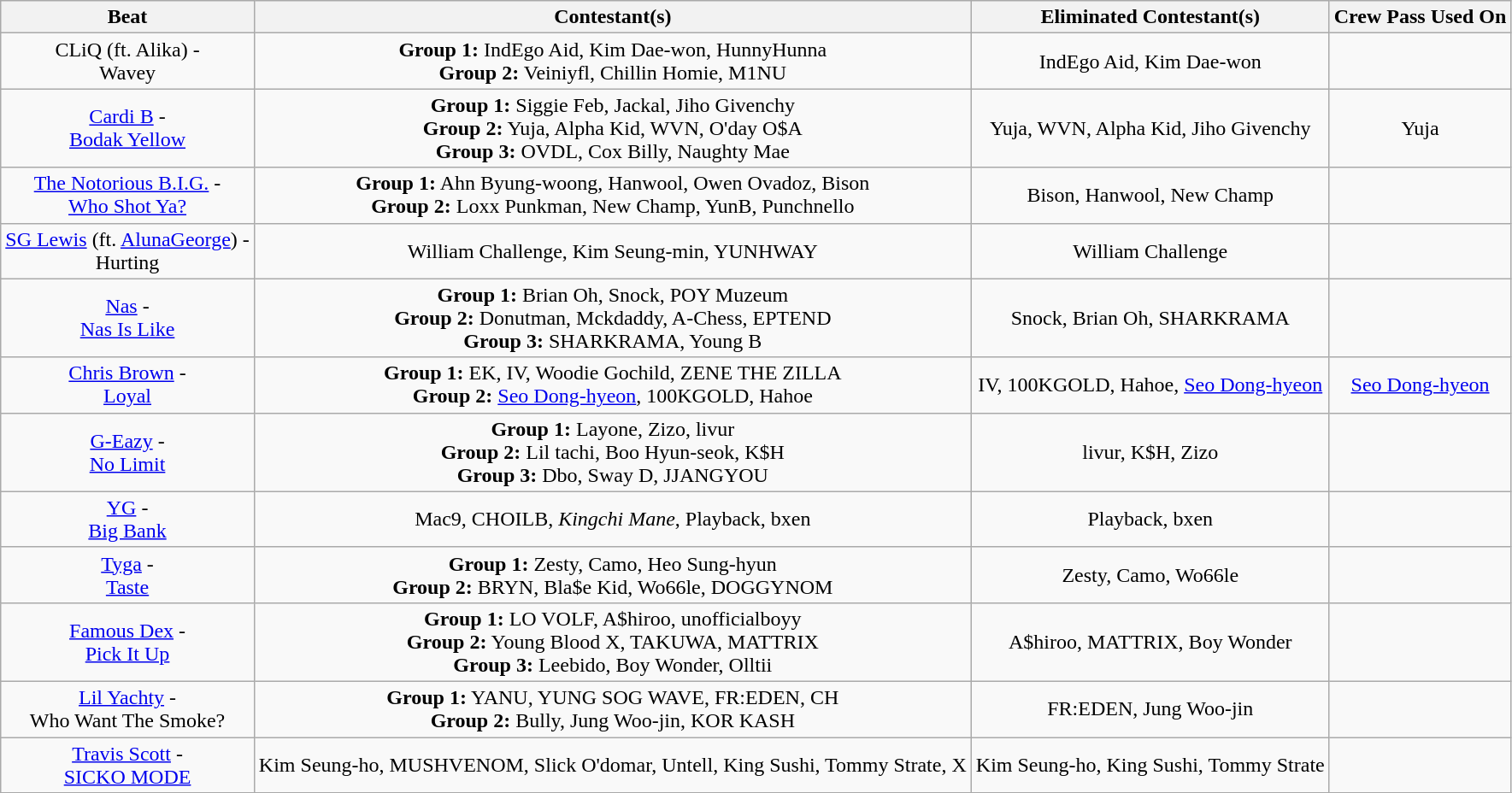<table class="wikitable" style="text-align:center">
<tr>
<th>Beat</th>
<th>Contestant(s)</th>
<th>Eliminated Contestant(s)</th>
<th>Crew Pass Used On</th>
</tr>
<tr>
<td>CLiQ (ft. Alika) -<br>Wavey</td>
<td><strong>Group 1:</strong> IndEgo Aid, Kim Dae-won, HunnyHunna<br><strong>Group 2:</strong> Veiniyfl, Chillin Homie, M1NU</td>
<td>IndEgo Aid, Kim Dae-won</td>
<td></td>
</tr>
<tr>
<td><a href='#'>Cardi B</a> -<br><a href='#'>Bodak Yellow</a></td>
<td><strong>Group 1:</strong> Siggie Feb, Jackal, Jiho Givenchy<br><strong>Group 2:</strong> Yuja, Alpha Kid, WVN, O'day O$A<br><strong>Group 3:</strong> OVDL, Cox Billy, Naughty Mae</td>
<td>Yuja, WVN, Alpha Kid, Jiho Givenchy</td>
<td>Yuja</td>
</tr>
<tr>
<td><a href='#'>The Notorious B.I.G.</a> -<br><a href='#'>Who Shot Ya?</a></td>
<td><strong>Group 1:</strong> Ahn Byung-woong, Hanwool, Owen Ovadoz, Bison<br><strong>Group 2:</strong> Loxx Punkman, New Champ, YunB, Punchnello</td>
<td>Bison, Hanwool, New Champ</td>
<td></td>
</tr>
<tr>
<td><a href='#'>SG Lewis</a> (ft. <a href='#'>AlunaGeorge</a>) -<br>Hurting</td>
<td>William Challenge, Kim Seung-min, YUNHWAY</td>
<td>William Challenge</td>
<td></td>
</tr>
<tr>
<td><a href='#'>Nas</a> -<br><a href='#'>Nas Is Like</a></td>
<td><strong>Group 1:</strong> Brian Oh, Snock, POY Muzeum<br><strong>Group 2:</strong> Donutman, Mckdaddy, A-Chess, EPTEND<br><strong>Group 3:</strong> SHARKRAMA, Young B</td>
<td>Snock, Brian Oh, SHARKRAMA</td>
<td></td>
</tr>
<tr>
<td><a href='#'>Chris Brown</a> -<br><a href='#'>Loyal</a></td>
<td><strong>Group 1:</strong> EK, IV, Woodie Gochild, ZENE THE ZILLA<br><strong>Group 2:</strong> <a href='#'>Seo Dong-hyeon</a>, 100KGOLD, Hahoe</td>
<td>IV, 100KGOLD, Hahoe, <a href='#'>Seo Dong-hyeon</a></td>
<td><a href='#'>Seo Dong-hyeon</a></td>
</tr>
<tr>
<td><a href='#'>G-Eazy</a> -<br><a href='#'>No Limit</a></td>
<td><strong>Group 1:</strong> Layone, Zizo, livur<br><strong>Group 2:</strong> Lil tachi, Boo Hyun-seok, K$H<br><strong>Group 3:</strong> Dbo, Sway D, JJANGYOU</td>
<td>livur, K$H, Zizo</td>
<td></td>
</tr>
<tr>
<td><a href='#'>YG</a> -<br><a href='#'>Big Bank</a></td>
<td>Mac9, CHOILB, <em>Kingchi Mane</em>, Playback, bxen</td>
<td>Playback, bxen</td>
<td></td>
</tr>
<tr>
<td><a href='#'>Tyga</a> -<br><a href='#'>Taste</a></td>
<td><strong>Group 1:</strong> Zesty, Camo, Heo Sung-hyun<br><strong>Group 2:</strong> BRYN, Bla$e Kid, Wo66le, DOGGYNOM</td>
<td>Zesty, Camo, Wo66le</td>
<td></td>
</tr>
<tr>
<td><a href='#'>Famous Dex</a> -<br><a href='#'>Pick It Up</a></td>
<td><strong>Group 1:</strong> LO VOLF, A$hiroo, unofficialboyy<br><strong>Group 2:</strong> Young Blood X, TAKUWA, MATTRIX<br><strong>Group 3:</strong> Leebido, Boy Wonder, Olltii</td>
<td>A$hiroo, MATTRIX, Boy Wonder</td>
<td></td>
</tr>
<tr>
<td><a href='#'>Lil Yachty</a> -<br>Who Want The Smoke?</td>
<td><strong>Group 1:</strong> YANU, YUNG SOG WAVE, FR:EDEN, CH<br><strong>Group 2:</strong> Bully, Jung Woo-jin, KOR KASH</td>
<td>FR:EDEN, Jung Woo-jin</td>
<td></td>
</tr>
<tr>
<td><a href='#'>Travis Scott</a> -<br><a href='#'>SICKO MODE</a></td>
<td>Kim Seung-ho, MUSHVENOM, Slick O'domar, Untell, King Sushi, Tommy Strate, X</td>
<td>Kim Seung-ho, King Sushi, Tommy Strate</td>
<td></td>
</tr>
<tr>
</tr>
</table>
